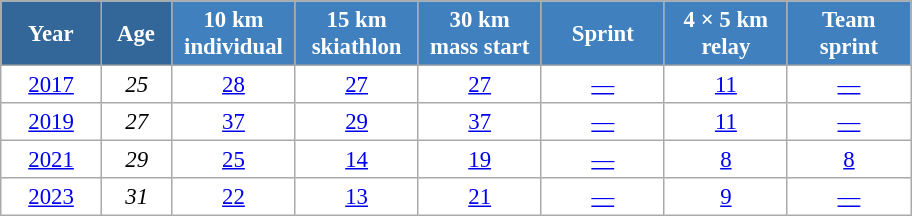<table class="wikitable" style="font-size:95%; text-align:center; border:grey solid 1px; border-collapse:collapse; background:#ffffff;">
<tr>
<th style="background-color:#369; color:white; width:60px;"> Year </th>
<th style="background-color:#369; color:white; width:40px;"> Age </th>
<th style="background-color:#4180be; color:white; width:75px;"> 10 km <br> individual </th>
<th style="background-color:#4180be; color:white; width:75px;"> 15 km <br> skiathlon </th>
<th style="background-color:#4180be; color:white; width:75px;"> 30 km <br> mass start </th>
<th style="background-color:#4180be; color:white; width:75px;"> Sprint </th>
<th style="background-color:#4180be; color:white; width:75px;"> 4 × 5 km <br> relay </th>
<th style="background-color:#4180be; color:white; width:75px;"> Team <br> sprint </th>
</tr>
<tr>
<td><a href='#'>2017</a></td>
<td><em>25</em></td>
<td><a href='#'>28</a></td>
<td><a href='#'>27</a></td>
<td><a href='#'>27</a></td>
<td><a href='#'>—</a></td>
<td><a href='#'>11</a></td>
<td><a href='#'>—</a></td>
</tr>
<tr>
<td><a href='#'>2019</a></td>
<td><em>27</em></td>
<td><a href='#'>37</a></td>
<td><a href='#'>29</a></td>
<td><a href='#'>37</a></td>
<td><a href='#'>—</a></td>
<td><a href='#'>11</a></td>
<td><a href='#'>—</a></td>
</tr>
<tr>
<td><a href='#'>2021</a></td>
<td><em>29</em></td>
<td><a href='#'>25</a></td>
<td><a href='#'>14</a></td>
<td><a href='#'>19</a></td>
<td><a href='#'>—</a></td>
<td><a href='#'>8</a></td>
<td><a href='#'>8</a></td>
</tr>
<tr>
<td><a href='#'>2023</a></td>
<td><em>31</em></td>
<td><a href='#'>22</a></td>
<td><a href='#'>13</a></td>
<td><a href='#'>21</a></td>
<td><a href='#'>—</a></td>
<td><a href='#'>9</a></td>
<td><a href='#'>—</a></td>
</tr>
</table>
